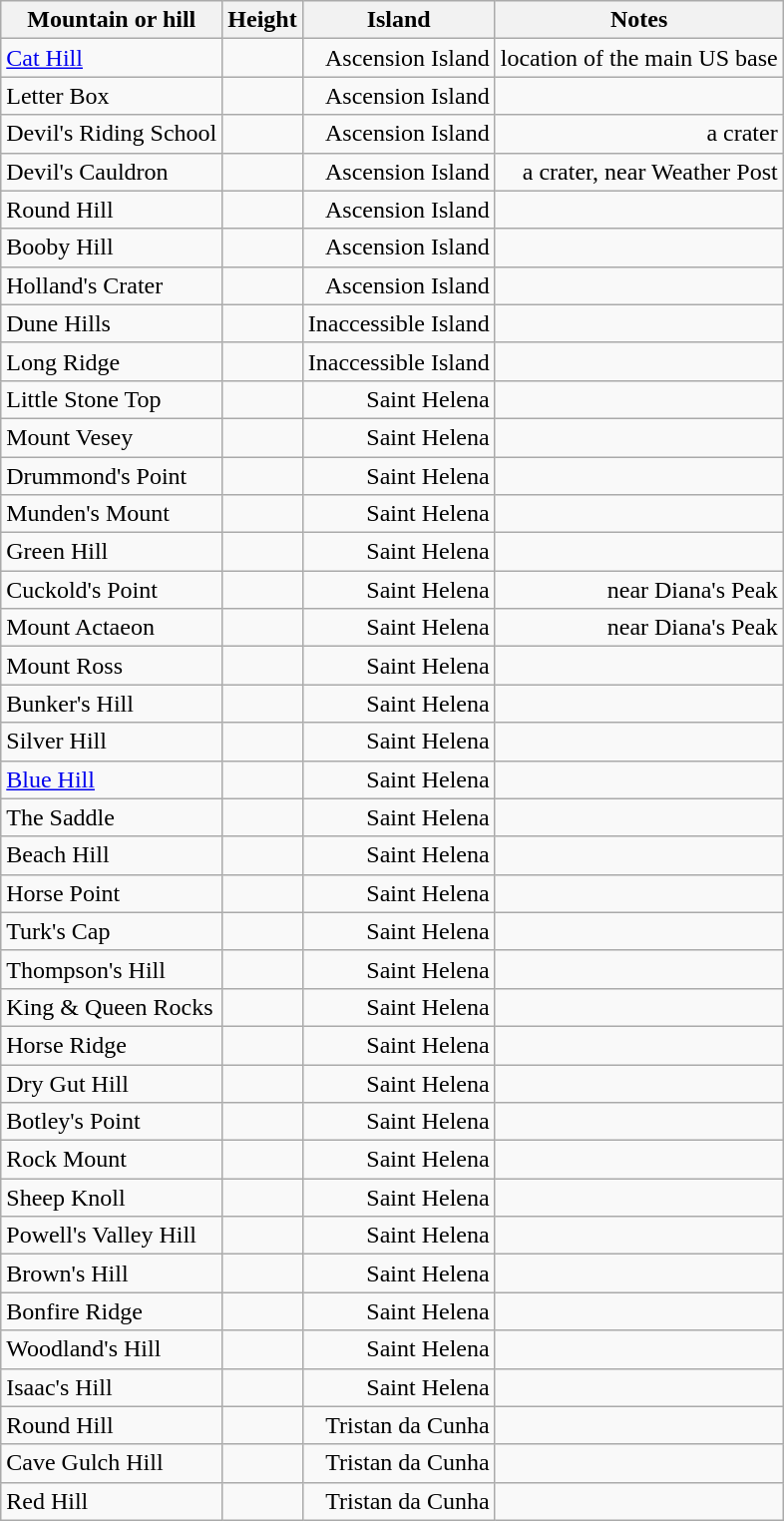<table class="wikitable sortable">
<tr>
<th>Mountain or hill</th>
<th>Height</th>
<th>Island</th>
<th>Notes</th>
</tr>
<tr>
<td><a href='#'>Cat Hill</a></td>
<td align="right"></td>
<td align="right">Ascension Island</td>
<td align="right">location of the main US base</td>
</tr>
<tr>
<td>Letter Box</td>
<td align="right"></td>
<td align="right">Ascension Island</td>
<td align="right"></td>
</tr>
<tr>
<td>Devil's Riding School</td>
<td align="right"></td>
<td align="right">Ascension Island</td>
<td align="right">a crater</td>
</tr>
<tr>
<td>Devil's Cauldron</td>
<td align="right"></td>
<td align="right">Ascension Island</td>
<td align="right">a crater, near Weather Post</td>
</tr>
<tr>
<td>Round Hill</td>
<td align="right"></td>
<td align="right">Ascension Island</td>
<td align="right"></td>
</tr>
<tr>
<td>Booby Hill</td>
<td align="right"></td>
<td align="right">Ascension Island</td>
<td align="right"></td>
</tr>
<tr>
<td>Holland's Crater</td>
<td align="right"></td>
<td align="right">Ascension Island</td>
<td align="right"></td>
</tr>
<tr>
<td>Dune Hills</td>
<td align="right"></td>
<td align="right">Inaccessible Island</td>
<td align="right"></td>
</tr>
<tr>
<td>Long Ridge</td>
<td align="right"></td>
<td align="right">Inaccessible Island</td>
<td align="right"></td>
</tr>
<tr>
<td>Little Stone Top</td>
<td align="right"></td>
<td align="right">Saint Helena</td>
<td align="right"></td>
</tr>
<tr>
<td>Mount Vesey</td>
<td align="right"></td>
<td align="right">Saint Helena</td>
<td align="right"></td>
</tr>
<tr>
<td>Drummond's Point</td>
<td align="right"></td>
<td align="right">Saint Helena</td>
<td align="right"></td>
</tr>
<tr>
<td>Munden's Mount</td>
<td align="right"></td>
<td align="right">Saint Helena</td>
<td align="right"></td>
</tr>
<tr>
<td>Green Hill</td>
<td align="right"></td>
<td align="right">Saint Helena</td>
<td align="right"></td>
</tr>
<tr>
<td>Cuckold's Point</td>
<td align="right"></td>
<td align="right">Saint Helena</td>
<td align="right">near Diana's Peak</td>
</tr>
<tr>
<td>Mount Actaeon</td>
<td align="right"></td>
<td align="right">Saint Helena</td>
<td align="right">near Diana's Peak</td>
</tr>
<tr>
<td>Mount Ross</td>
<td align="right"></td>
<td align="right">Saint Helena</td>
<td align="right"></td>
</tr>
<tr>
<td>Bunker's Hill</td>
<td align="right"></td>
<td align="right">Saint Helena</td>
<td align="right"></td>
</tr>
<tr>
<td>Silver Hill</td>
<td align="right"></td>
<td align="right">Saint Helena</td>
<td align="right"></td>
</tr>
<tr>
<td><a href='#'>Blue Hill</a></td>
<td align="right"></td>
<td align="right">Saint Helena</td>
<td align="right"></td>
</tr>
<tr>
<td>The Saddle</td>
<td align="right"></td>
<td align="right">Saint Helena</td>
<td align="right"></td>
</tr>
<tr>
<td>Beach Hill</td>
<td align="right"></td>
<td align="right">Saint Helena</td>
<td align="right"></td>
</tr>
<tr>
<td>Horse Point</td>
<td align="right"></td>
<td align="right">Saint Helena</td>
<td align="right"></td>
</tr>
<tr>
<td>Turk's Cap</td>
<td align="right"></td>
<td align="right">Saint Helena</td>
<td align="right"></td>
</tr>
<tr>
<td>Thompson's Hill</td>
<td align="right"></td>
<td align="right">Saint Helena</td>
<td align="right"></td>
</tr>
<tr>
<td>King & Queen Rocks</td>
<td align="right"></td>
<td align="right">Saint Helena</td>
<td align="right"></td>
</tr>
<tr>
<td>Horse Ridge</td>
<td align="right"></td>
<td align="right">Saint Helena</td>
<td align="right"></td>
</tr>
<tr>
<td>Dry Gut Hill</td>
<td align="right"></td>
<td align="right">Saint Helena</td>
<td align="right"></td>
</tr>
<tr>
<td>Botley's Point</td>
<td align="right"></td>
<td align="right">Saint Helena</td>
<td align="right"></td>
</tr>
<tr>
<td>Rock Mount</td>
<td align="right"></td>
<td align="right">Saint Helena</td>
<td align="right"></td>
</tr>
<tr>
<td>Sheep Knoll</td>
<td align="right"></td>
<td align="right">Saint Helena</td>
<td align="right"></td>
</tr>
<tr>
<td>Powell's Valley Hill</td>
<td align="right"></td>
<td align="right">Saint Helena</td>
<td align="right"></td>
</tr>
<tr>
<td>Brown's Hill</td>
<td align="right"></td>
<td align="right">Saint Helena</td>
<td align="right"></td>
</tr>
<tr>
<td>Bonfire Ridge</td>
<td align="right"></td>
<td align="right">Saint Helena</td>
<td align="right"></td>
</tr>
<tr>
<td>Woodland's Hill</td>
<td align="right"></td>
<td align="right">Saint Helena</td>
<td align="right"></td>
</tr>
<tr>
<td>Isaac's Hill</td>
<td align="right"></td>
<td align="right">Saint Helena</td>
<td align="right"></td>
</tr>
<tr>
<td>Round Hill</td>
<td align="right"></td>
<td align="right">Tristan da Cunha</td>
<td align="right"></td>
</tr>
<tr>
<td>Cave Gulch Hill</td>
<td align="right"></td>
<td align="right">Tristan da Cunha</td>
<td align="right"></td>
</tr>
<tr>
<td>Red Hill</td>
<td align="right"></td>
<td align="right">Tristan da Cunha</td>
<td align="right"></td>
</tr>
</table>
